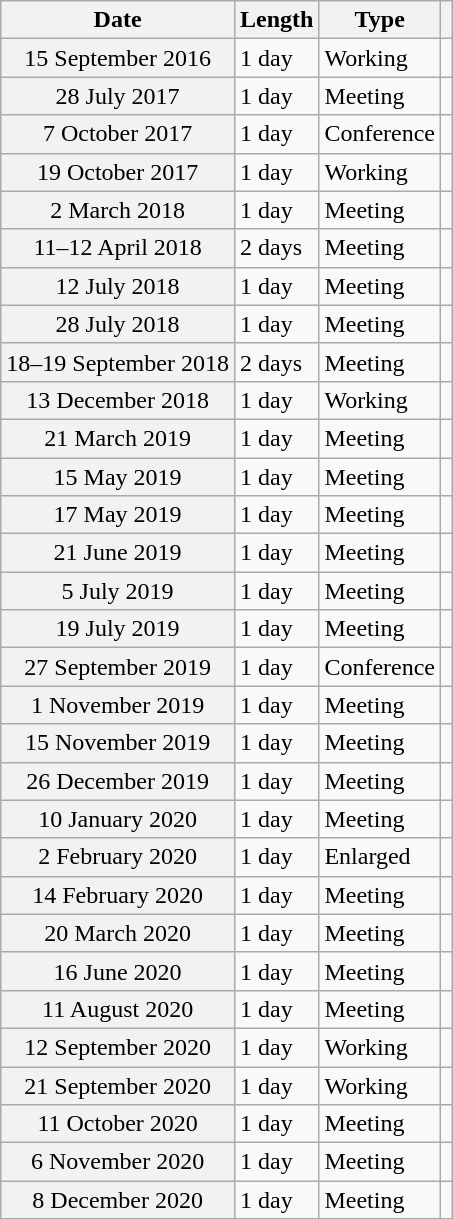<table class="wikitable sortable plainrowheaders">
<tr>
<th scope="col">Date</th>
<th scope="col">Length</th>
<th scope="col">Type</th>
<th scope="col" class="unsortable"></th>
</tr>
<tr>
<th scope="row" style="font-weight:normal;">15 September 2016</th>
<td>1 day</td>
<td>Working</td>
<td align="center"></td>
</tr>
<tr>
<th scope="row" style="font-weight:normal;">28 July 2017</th>
<td>1 day</td>
<td>Meeting</td>
<td align="center"></td>
</tr>
<tr>
<th scope="row" style="font-weight:normal;">7 October 2017</th>
<td>1 day</td>
<td>Conference</td>
<td align="center"></td>
</tr>
<tr>
<th scope="row" style="font-weight:normal;">19 October 2017</th>
<td>1 day</td>
<td>Working</td>
<td align="center"></td>
</tr>
<tr>
<th scope="row" style="font-weight:normal;">2 March 2018</th>
<td>1 day</td>
<td>Meeting</td>
<td align="center"></td>
</tr>
<tr>
<th scope="row" style="font-weight:normal;">11–12 April 2018</th>
<td>2 days</td>
<td>Meeting</td>
<td align="center"></td>
</tr>
<tr>
<th scope="row" style="font-weight:normal;">12 July 2018</th>
<td>1 day</td>
<td>Meeting</td>
<td align="center"></td>
</tr>
<tr>
<th scope="row" style="font-weight:normal;">28 July 2018</th>
<td>1 day</td>
<td>Meeting</td>
<td align="center"></td>
</tr>
<tr>
<th scope="row" style="font-weight:normal;">18–19 September 2018</th>
<td>2 days</td>
<td>Meeting</td>
<td align="center"></td>
</tr>
<tr>
<th scope="row" style="font-weight:normal;">13 December 2018</th>
<td>1 day</td>
<td>Working</td>
<td align="center"></td>
</tr>
<tr>
<th scope="row" style="font-weight:normal;">21 March 2019</th>
<td>1 day</td>
<td>Meeting</td>
<td align="center"></td>
</tr>
<tr>
<th scope="row" style="font-weight:normal;">15 May 2019</th>
<td>1 day</td>
<td>Meeting</td>
<td align="center"></td>
</tr>
<tr>
<th scope="row" style="font-weight:normal;">17 May 2019</th>
<td>1 day</td>
<td>Meeting</td>
<td align="center"></td>
</tr>
<tr>
<th scope="row" style="font-weight:normal;">21 June 2019</th>
<td>1 day</td>
<td>Meeting</td>
<td align="center"></td>
</tr>
<tr>
<th scope="row" style="font-weight:normal;">5 July 2019</th>
<td>1 day</td>
<td>Meeting</td>
<td align="center"></td>
</tr>
<tr>
<th scope="row" style="font-weight:normal;">19 July 2019</th>
<td>1 day</td>
<td>Meeting</td>
<td align="center"></td>
</tr>
<tr>
<th scope="row" style="font-weight:normal;">27 September 2019</th>
<td>1 day</td>
<td>Conference</td>
<td align="center"></td>
</tr>
<tr>
<th scope="row" style="font-weight:normal;">1 November 2019</th>
<td>1 day</td>
<td>Meeting</td>
<td align="center"></td>
</tr>
<tr>
<th scope="row" style="font-weight:normal;">15 November 2019</th>
<td>1 day</td>
<td>Meeting</td>
<td align="center"></td>
</tr>
<tr>
<th scope="row" style="font-weight:normal;">26 December 2019</th>
<td>1 day</td>
<td>Meeting</td>
<td align="center"></td>
</tr>
<tr>
<th scope="row" style="font-weight:normal;">10 January 2020</th>
<td>1 day</td>
<td>Meeting</td>
<td align="center"></td>
</tr>
<tr>
<th scope="row" style="font-weight:normal;">2 February 2020</th>
<td>1 day</td>
<td>Enlarged</td>
<td align="center"></td>
</tr>
<tr>
<th scope="row" style="font-weight:normal;">14 February 2020</th>
<td>1 day</td>
<td>Meeting</td>
<td align="center"></td>
</tr>
<tr>
<th scope="row" style="font-weight:normal;">20 March 2020</th>
<td>1 day</td>
<td>Meeting</td>
<td align="center"></td>
</tr>
<tr>
<th scope="row" style="font-weight:normal;">16 June 2020</th>
<td>1 day</td>
<td>Meeting</td>
<td align="center"></td>
</tr>
<tr>
<th scope="row" style="font-weight:normal;">11 August 2020</th>
<td>1 day</td>
<td>Meeting</td>
<td align="center"></td>
</tr>
<tr>
<th scope="row" style="font-weight:normal;">12 September 2020</th>
<td>1 day</td>
<td>Working</td>
<td align="center"></td>
</tr>
<tr>
<th scope="row" style="font-weight:normal;">21 September 2020</th>
<td>1 day</td>
<td>Working</td>
<td align="center"></td>
</tr>
<tr>
<th scope="row" style="font-weight:normal;">11 October 2020</th>
<td>1 day</td>
<td>Meeting</td>
<td align="center"></td>
</tr>
<tr>
<th scope="row" style="font-weight:normal;">6 November 2020</th>
<td>1 day</td>
<td>Meeting</td>
<td align="center"></td>
</tr>
<tr>
<th scope="row" style="font-weight:normal;">8 December 2020</th>
<td>1 day</td>
<td>Meeting</td>
<td align="center"></td>
</tr>
</table>
